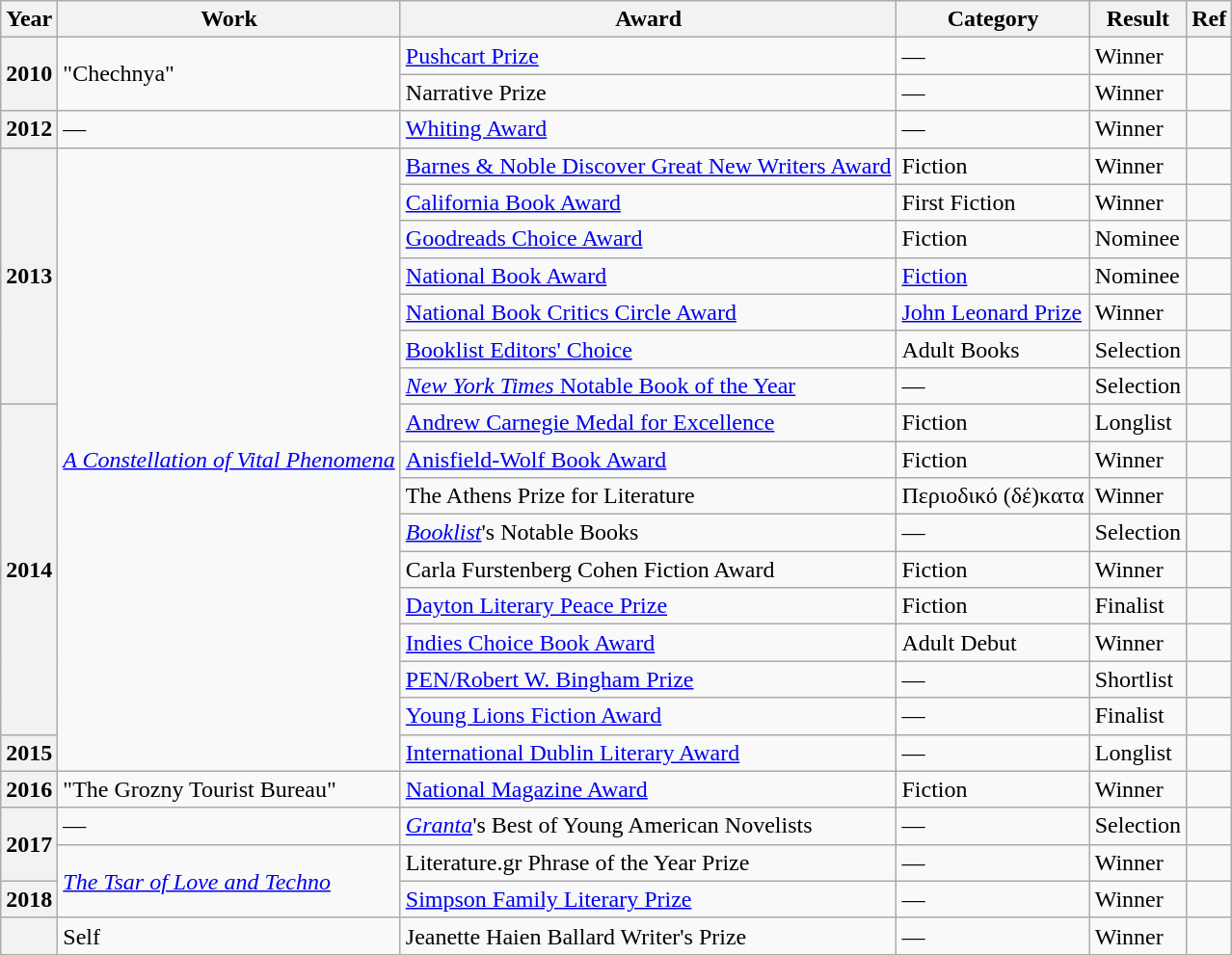<table class="wikitable sortable">
<tr>
<th>Year</th>
<th>Work</th>
<th>Award</th>
<th>Category</th>
<th>Result</th>
<th>Ref</th>
</tr>
<tr>
<th rowspan="2">2010</th>
<td rowspan="2">"Chechnya"</td>
<td><a href='#'>Pushcart Prize</a></td>
<td>—</td>
<td>Winner</td>
<td></td>
</tr>
<tr>
<td>Narrative Prize</td>
<td>—</td>
<td>Winner</td>
<td></td>
</tr>
<tr>
<th>2012</th>
<td>—</td>
<td><a href='#'>Whiting Award</a></td>
<td>—</td>
<td>Winner</td>
<td></td>
</tr>
<tr>
<th rowspan="7">2013</th>
<td rowspan="17"><em><a href='#'>A Constellation of Vital Phenomena</a></em></td>
<td><a href='#'>Barnes & Noble Discover Great New Writers Award</a></td>
<td>Fiction</td>
<td>Winner</td>
<td></td>
</tr>
<tr>
<td><a href='#'>California Book Award</a></td>
<td>First Fiction</td>
<td>Winner</td>
<td></td>
</tr>
<tr>
<td><a href='#'>Goodreads Choice Award</a></td>
<td>Fiction</td>
<td>Nominee</td>
<td></td>
</tr>
<tr>
<td><a href='#'>National Book Award</a></td>
<td><a href='#'>Fiction</a></td>
<td>Nominee</td>
<td></td>
</tr>
<tr>
<td><a href='#'>National Book Critics Circle Award</a></td>
<td><a href='#'>John Leonard Prize</a></td>
<td>Winner</td>
<td></td>
</tr>
<tr>
<td><a href='#'>Booklist Editors' Choice</a></td>
<td>Adult Books</td>
<td>Selection</td>
<td></td>
</tr>
<tr>
<td><a href='#'><em>New York Times</em> Notable Book of the Year</a></td>
<td>—</td>
<td>Selection</td>
<td></td>
</tr>
<tr>
<th rowspan="9">2014</th>
<td><a href='#'>Andrew Carnegie Medal for Excellence</a></td>
<td>Fiction</td>
<td>Longlist</td>
<td></td>
</tr>
<tr>
<td><a href='#'>Anisfield-Wolf Book Award</a></td>
<td>Fiction</td>
<td>Winner</td>
<td></td>
</tr>
<tr>
<td>The Athens Prize for Literature</td>
<td>Περιοδικό (δέ)κατα</td>
<td>Winner</td>
<td></td>
</tr>
<tr>
<td><em><a href='#'>Booklist</a></em>'s Notable Books</td>
<td>—</td>
<td>Selection</td>
<td></td>
</tr>
<tr>
<td>Carla Furstenberg Cohen Fiction Award</td>
<td>Fiction</td>
<td>Winner</td>
<td></td>
</tr>
<tr>
<td><a href='#'>Dayton Literary Peace Prize</a></td>
<td>Fiction</td>
<td>Finalist</td>
<td></td>
</tr>
<tr>
<td><a href='#'>Indies Choice Book Award</a></td>
<td>Adult Debut</td>
<td>Winner</td>
<td></td>
</tr>
<tr>
<td><a href='#'>PEN/Robert W. Bingham Prize</a></td>
<td>—</td>
<td>Shortlist</td>
<td></td>
</tr>
<tr>
<td><a href='#'>Young Lions Fiction Award</a></td>
<td>—</td>
<td>Finalist</td>
<td></td>
</tr>
<tr>
<th>2015</th>
<td><a href='#'>International Dublin Literary Award</a></td>
<td>—</td>
<td>Longlist</td>
<td></td>
</tr>
<tr>
<th>2016</th>
<td>"The Grozny Tourist Bureau"</td>
<td><a href='#'>National Magazine Award</a></td>
<td>Fiction</td>
<td>Winner</td>
<td></td>
</tr>
<tr>
<th rowspan="2">2017</th>
<td>—</td>
<td><em><a href='#'>Granta</a></em>'s Best of Young American Novelists</td>
<td>—</td>
<td>Selection</td>
<td></td>
</tr>
<tr>
<td rowspan="2"><em><a href='#'>The Tsar of Love and Techno</a></em></td>
<td>Literature.gr Phrase of the Year Prize</td>
<td>—</td>
<td>Winner</td>
<td></td>
</tr>
<tr>
<th>2018</th>
<td><a href='#'>Simpson Family Literary Prize</a></td>
<td>—</td>
<td>Winner</td>
<td></td>
</tr>
<tr>
<th></th>
<td>Self</td>
<td>Jeanette Haien Ballard Writer's Prize</td>
<td>—</td>
<td>Winner</td>
<td></td>
</tr>
</table>
